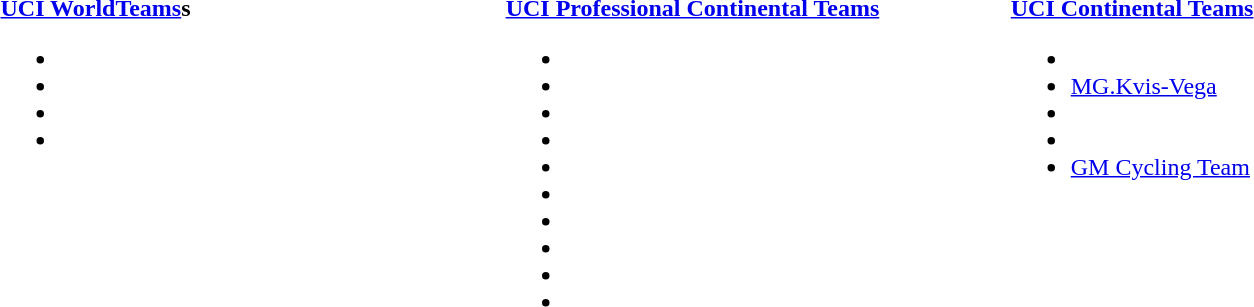<table>
<tr>
<td style="vertical-align:top; width:25%;"><strong><a href='#'>UCI WorldTeams</a>s</strong><br><ul><li></li><li></li><li></li><li></li></ul></td>
<td style="vertical-align:top; width:25%;"><strong><a href='#'>UCI Professional Continental Teams</a></strong><br><ul><li></li><li></li><li></li><li></li><li></li><li></li><li></li><li></li><li></li><li></li></ul></td>
<td style="vertical-align:top; width:25%;"><strong><a href='#'>UCI Continental Teams</a></strong><br><ul><li></li><li><a href='#'>MG.Kvis-Vega</a></li><li></li><li></li><li><a href='#'>GM Cycling Team</a></li></ul></td>
</tr>
</table>
